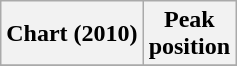<table class="wikitable sortable">
<tr>
<th>Chart (2010)</th>
<th>Peak<br>position</th>
</tr>
<tr>
</tr>
</table>
